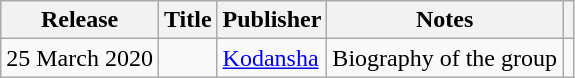<table class="wikitable">
<tr>
<th>Release</th>
<th>Title</th>
<th>Publisher</th>
<th>Notes</th>
<th class="unsortable"></th>
</tr>
<tr>
<td>25 March 2020</td>
<td></td>
<td><a href='#'>Kodansha</a></td>
<td>Biography of the group</td>
<td></td>
</tr>
</table>
